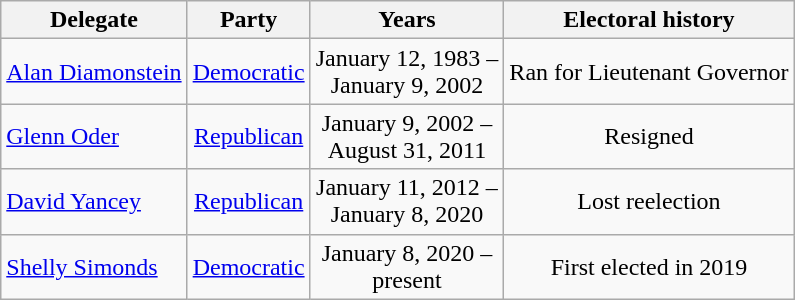<table class=wikitable style="text-align:center">
<tr valign=bottom>
<th>Delegate</th>
<th>Party</th>
<th>Years</th>
<th>Electoral history</th>
</tr>
<tr>
<td align=left><a href='#'>Alan Diamonstein</a></td>
<td><a href='#'>Democratic</a></td>
<td nowrap>January 12, 1983 –<br>January 9, 2002</td>
<td>Ran for Lieutenant Governor</td>
</tr>
<tr>
<td align=left><a href='#'>Glenn Oder</a></td>
<td><a href='#'>Republican</a></td>
<td nowrap>January 9, 2002 –<br>August 31, 2011</td>
<td>Resigned</td>
</tr>
<tr>
<td align=left><a href='#'>David Yancey</a></td>
<td><a href='#'>Republican</a></td>
<td nowrap>January 11, 2012 –<br> January 8, 2020</td>
<td>Lost reelection</td>
</tr>
<tr>
<td align=left><a href='#'>Shelly Simonds</a></td>
<td><a href='#'>Democratic</a></td>
<td nowrap>January 8, 2020 –<br>present</td>
<td>First elected in 2019</td>
</tr>
</table>
